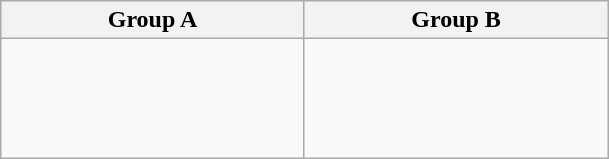<table class="wikitable">
<tr>
<th width=195px>Group A</th>
<th width=195px>Group B</th>
</tr>
<tr>
<td valign=top><br><br>
<br>
</td>
<td valign=top><br><br>
<br>
<br>
</td>
</tr>
</table>
